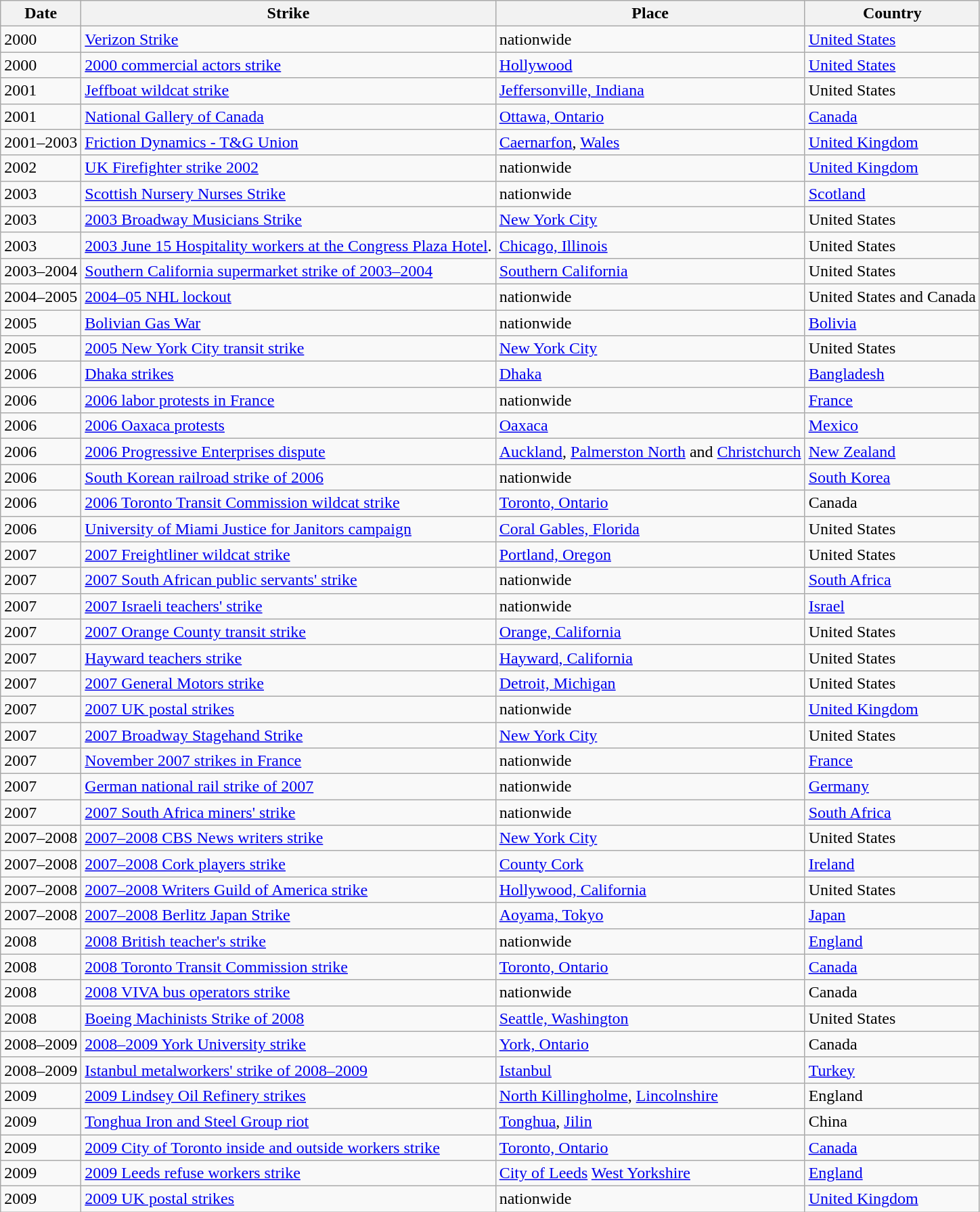<table class="wikitable sortable">
<tr>
<th>Date</th>
<th>Strike</th>
<th>Place</th>
<th>Country</th>
</tr>
<tr>
<td>2000</td>
<td><a href='#'>Verizon Strike</a></td>
<td>nationwide</td>
<td><a href='#'>United States</a></td>
</tr>
<tr>
<td>2000</td>
<td><a href='#'>2000 commercial actors strike</a></td>
<td><a href='#'>Hollywood</a></td>
<td><a href='#'>United States</a></td>
</tr>
<tr>
<td>2001</td>
<td><a href='#'>Jeffboat wildcat strike</a></td>
<td><a href='#'>Jeffersonville, Indiana</a></td>
<td>United States</td>
</tr>
<tr>
<td>2001</td>
<td><a href='#'>National Gallery of Canada</a></td>
<td><a href='#'>Ottawa, Ontario</a></td>
<td><a href='#'>Canada</a></td>
</tr>
<tr>
<td>2001–2003</td>
<td><a href='#'>Friction Dynamics - T&G Union</a></td>
<td><a href='#'>Caernarfon</a>, <a href='#'>Wales</a></td>
<td><a href='#'>United Kingdom</a></td>
</tr>
<tr>
<td>2002</td>
<td><a href='#'>UK Firefighter strike 2002</a></td>
<td>nationwide</td>
<td><a href='#'>United Kingdom</a></td>
</tr>
<tr>
<td>2003</td>
<td><a href='#'>Scottish Nursery Nurses Strike</a></td>
<td>nationwide</td>
<td><a href='#'>Scotland</a></td>
</tr>
<tr>
<td>2003</td>
<td><a href='#'>2003 Broadway Musicians Strike</a></td>
<td><a href='#'>New York City</a></td>
<td>United States</td>
</tr>
<tr>
<td>2003</td>
<td><a href='#'>2003 June 15 Hospitality workers at the Congress Plaza Hotel</a>.</td>
<td><a href='#'>Chicago, Illinois</a></td>
<td>United States</td>
</tr>
<tr>
<td>2003–2004</td>
<td><a href='#'>Southern California supermarket strike of 2003–2004</a></td>
<td><a href='#'>Southern California</a></td>
<td>United States</td>
</tr>
<tr>
<td>2004–2005</td>
<td><a href='#'>2004–05 NHL lockout</a></td>
<td>nationwide</td>
<td>United States and Canada</td>
</tr>
<tr>
<td>2005</td>
<td><a href='#'>Bolivian Gas War</a></td>
<td>nationwide</td>
<td><a href='#'>Bolivia</a></td>
</tr>
<tr>
<td>2005</td>
<td><a href='#'>2005 New York City transit strike</a></td>
<td><a href='#'>New York City</a></td>
<td>United States</td>
</tr>
<tr>
<td>2006</td>
<td><a href='#'>Dhaka strikes</a></td>
<td><a href='#'>Dhaka</a></td>
<td><a href='#'>Bangladesh</a></td>
</tr>
<tr>
<td>2006</td>
<td><a href='#'>2006 labor protests in France</a></td>
<td>nationwide</td>
<td><a href='#'>France</a></td>
</tr>
<tr>
<td>2006</td>
<td><a href='#'>2006 Oaxaca protests</a></td>
<td><a href='#'>Oaxaca</a></td>
<td><a href='#'>Mexico</a></td>
</tr>
<tr>
<td>2006</td>
<td><a href='#'>2006 Progressive Enterprises dispute</a></td>
<td><a href='#'>Auckland</a>, <a href='#'>Palmerston North</a> and <a href='#'>Christchurch</a></td>
<td><a href='#'>New Zealand</a></td>
</tr>
<tr>
<td>2006</td>
<td><a href='#'>South Korean railroad strike of 2006</a></td>
<td>nationwide</td>
<td><a href='#'>South Korea</a></td>
</tr>
<tr>
<td>2006</td>
<td><a href='#'>2006 Toronto Transit Commission wildcat strike</a></td>
<td><a href='#'>Toronto, Ontario</a></td>
<td>Canada</td>
</tr>
<tr>
<td>2006</td>
<td><a href='#'>University of Miami Justice for Janitors campaign</a></td>
<td><a href='#'>Coral Gables, Florida</a></td>
<td>United States</td>
</tr>
<tr>
<td>2007</td>
<td><a href='#'>2007 Freightliner wildcat strike</a></td>
<td><a href='#'>Portland, Oregon</a></td>
<td>United States</td>
</tr>
<tr>
<td>2007</td>
<td><a href='#'>2007 South African public servants' strike</a></td>
<td>nationwide</td>
<td><a href='#'>South Africa</a></td>
</tr>
<tr>
<td>2007</td>
<td><a href='#'>2007 Israeli teachers' strike</a></td>
<td>nationwide</td>
<td><a href='#'>Israel</a></td>
</tr>
<tr>
<td>2007</td>
<td><a href='#'>2007 Orange County transit strike</a></td>
<td><a href='#'>Orange, California</a></td>
<td>United States</td>
</tr>
<tr>
<td>2007</td>
<td><a href='#'>Hayward teachers strike</a></td>
<td><a href='#'>Hayward, California</a></td>
<td>United States</td>
</tr>
<tr>
<td>2007</td>
<td><a href='#'>2007 General Motors strike</a></td>
<td><a href='#'>Detroit, Michigan</a></td>
<td>United States</td>
</tr>
<tr>
<td>2007</td>
<td><a href='#'>2007 UK postal strikes</a></td>
<td>nationwide</td>
<td><a href='#'>United Kingdom</a></td>
</tr>
<tr>
<td>2007</td>
<td><a href='#'>2007 Broadway Stagehand Strike</a></td>
<td><a href='#'>New York City</a></td>
<td>United States</td>
</tr>
<tr>
<td>2007</td>
<td><a href='#'>November 2007 strikes in France</a></td>
<td>nationwide</td>
<td><a href='#'>France</a></td>
</tr>
<tr>
<td>2007</td>
<td><a href='#'>German national rail strike of 2007</a></td>
<td>nationwide</td>
<td><a href='#'>Germany</a></td>
</tr>
<tr>
<td>2007</td>
<td><a href='#'>2007 South Africa miners' strike</a></td>
<td>nationwide</td>
<td><a href='#'>South Africa</a></td>
</tr>
<tr>
<td>2007–2008</td>
<td><a href='#'>2007–2008 CBS News writers strike</a></td>
<td><a href='#'>New York City</a></td>
<td>United States</td>
</tr>
<tr>
<td>2007–2008</td>
<td><a href='#'>2007–2008 Cork players strike</a></td>
<td><a href='#'>County Cork</a></td>
<td><a href='#'>Ireland</a></td>
</tr>
<tr>
<td>2007–2008</td>
<td><a href='#'>2007–2008 Writers Guild of America strike</a></td>
<td><a href='#'>Hollywood, California</a></td>
<td>United States</td>
</tr>
<tr>
<td>2007–2008</td>
<td><a href='#'>2007–2008 Berlitz Japan Strike</a></td>
<td><a href='#'>Aoyama, Tokyo</a></td>
<td><a href='#'>Japan</a></td>
</tr>
<tr>
<td>2008</td>
<td><a href='#'>2008 British teacher's strike</a></td>
<td>nationwide</td>
<td><a href='#'>England</a></td>
</tr>
<tr>
<td>2008</td>
<td><a href='#'>2008 Toronto Transit Commission strike</a></td>
<td><a href='#'>Toronto, Ontario</a></td>
<td><a href='#'>Canada</a></td>
</tr>
<tr>
<td>2008</td>
<td><a href='#'>2008 VIVA bus operators strike</a></td>
<td>nationwide</td>
<td>Canada</td>
</tr>
<tr>
<td>2008</td>
<td><a href='#'>Boeing Machinists Strike of 2008</a></td>
<td><a href='#'>Seattle, Washington</a></td>
<td>United States</td>
</tr>
<tr>
<td>2008–2009</td>
<td><a href='#'>2008–2009 York University strike</a></td>
<td><a href='#'>York, Ontario</a></td>
<td>Canada</td>
</tr>
<tr>
<td>2008–2009</td>
<td><a href='#'>Istanbul metalworkers' strike of 2008–2009</a></td>
<td><a href='#'>Istanbul</a></td>
<td><a href='#'>Turkey</a></td>
</tr>
<tr>
<td>2009</td>
<td><a href='#'>2009 Lindsey Oil Refinery strikes</a></td>
<td><a href='#'>North Killingholme</a>, <a href='#'>Lincolnshire</a></td>
<td>England</td>
</tr>
<tr>
<td>2009</td>
<td><a href='#'>Tonghua Iron and Steel Group riot</a></td>
<td><a href='#'>Tonghua</a>, <a href='#'>Jilin</a></td>
<td>China</td>
</tr>
<tr>
<td>2009</td>
<td><a href='#'>2009 City of Toronto inside and outside workers strike</a></td>
<td><a href='#'>Toronto, Ontario</a></td>
<td><a href='#'>Canada</a></td>
</tr>
<tr>
<td>2009</td>
<td><a href='#'>2009 Leeds refuse workers strike</a></td>
<td><a href='#'>City of Leeds</a> <a href='#'>West Yorkshire</a></td>
<td><a href='#'>England</a></td>
</tr>
<tr>
<td>2009</td>
<td><a href='#'>2009 UK postal strikes</a></td>
<td>nationwide</td>
<td><a href='#'>United Kingdom</a></td>
</tr>
</table>
